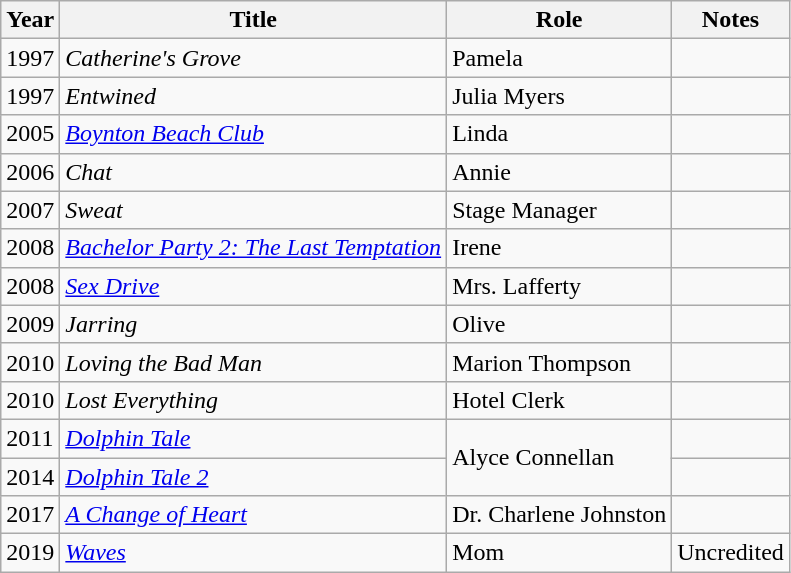<table class="wikitable sortable">
<tr>
<th>Year</th>
<th>Title</th>
<th>Role</th>
<th>Notes</th>
</tr>
<tr>
<td>1997</td>
<td><em>Catherine's Grove</em></td>
<td>Pamela</td>
<td></td>
</tr>
<tr>
<td>1997</td>
<td><em>Entwined</em></td>
<td>Julia Myers</td>
<td></td>
</tr>
<tr>
<td>2005</td>
<td><em><a href='#'>Boynton Beach Club</a></em></td>
<td>Linda</td>
<td></td>
</tr>
<tr>
<td>2006</td>
<td><em>Chat</em></td>
<td>Annie</td>
<td></td>
</tr>
<tr>
<td>2007</td>
<td><em>Sweat</em></td>
<td>Stage Manager</td>
<td></td>
</tr>
<tr>
<td>2008</td>
<td><em><a href='#'>Bachelor Party 2: The Last Temptation</a></em></td>
<td>Irene</td>
<td></td>
</tr>
<tr>
<td>2008</td>
<td><a href='#'><em>Sex Drive</em></a></td>
<td>Mrs. Lafferty</td>
<td></td>
</tr>
<tr>
<td>2009</td>
<td><em>Jarring</em></td>
<td>Olive</td>
<td></td>
</tr>
<tr>
<td>2010</td>
<td><em>Loving the Bad Man</em></td>
<td>Marion Thompson</td>
<td></td>
</tr>
<tr>
<td>2010</td>
<td><em>Lost Everything</em></td>
<td>Hotel Clerk</td>
<td></td>
</tr>
<tr>
<td>2011</td>
<td><em><a href='#'>Dolphin Tale</a></em></td>
<td rowspan="2">Alyce Connellan</td>
<td></td>
</tr>
<tr>
<td>2014</td>
<td><em><a href='#'>Dolphin Tale 2</a></em></td>
<td></td>
</tr>
<tr>
<td>2017</td>
<td><a href='#'><em>A Change of Heart</em></a></td>
<td>Dr. Charlene Johnston</td>
<td></td>
</tr>
<tr>
<td>2019</td>
<td><a href='#'><em>Waves</em></a></td>
<td>Mom</td>
<td>Uncredited</td>
</tr>
</table>
